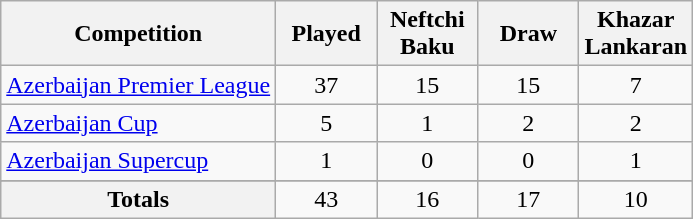<table class="wikitable" style="text-align:center">
<tr>
<th>Competition</th>
<th width=60>Played</th>
<th width=60>Neftchi Baku</th>
<th width=60>Draw</th>
<th width=60>Khazar Lankaran</th>
</tr>
<tr>
<td align=left><a href='#'>Azerbaijan Premier League</a></td>
<td>37</td>
<td>15</td>
<td>15</td>
<td>7</td>
</tr>
<tr>
<td align=left><a href='#'>Azerbaijan Cup</a></td>
<td>5</td>
<td>1</td>
<td>2</td>
<td>2</td>
</tr>
<tr>
<td align=left><a href='#'>Azerbaijan Supercup</a></td>
<td>1</td>
<td>0</td>
<td>0</td>
<td>1</td>
</tr>
<tr>
</tr>
<tr class="sortbottom">
<th align=left>Totals</th>
<td>43</td>
<td>16</td>
<td>17</td>
<td>10</td>
</tr>
</table>
